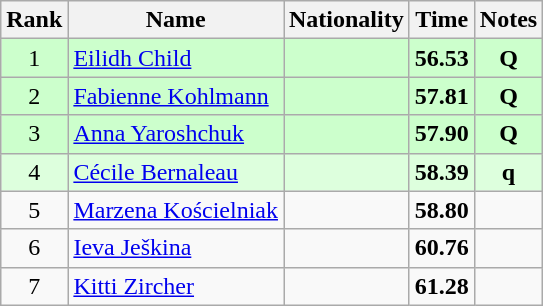<table class="wikitable sortable" style="text-align:center">
<tr>
<th>Rank</th>
<th>Name</th>
<th>Nationality</th>
<th>Time</th>
<th>Notes</th>
</tr>
<tr bgcolor=ccffcc>
<td>1</td>
<td align=left><a href='#'>Eilidh Child</a></td>
<td align=left></td>
<td><strong>56.53</strong></td>
<td><strong>Q</strong></td>
</tr>
<tr bgcolor=ccffcc>
<td>2</td>
<td align=left><a href='#'>Fabienne Kohlmann</a></td>
<td align=left></td>
<td><strong>57.81</strong></td>
<td><strong>Q</strong></td>
</tr>
<tr bgcolor=ccffcc>
<td>3</td>
<td align=left><a href='#'>Anna Yaroshchuk</a></td>
<td align=left></td>
<td><strong>57.90</strong></td>
<td><strong>Q</strong></td>
</tr>
<tr bgcolor=ddffdd>
<td>4</td>
<td align=left><a href='#'>Cécile Bernaleau</a></td>
<td align=left></td>
<td><strong>58.39</strong></td>
<td><strong>q</strong></td>
</tr>
<tr>
<td>5</td>
<td align=left><a href='#'>Marzena Kościelniak</a></td>
<td align=left></td>
<td><strong>58.80</strong></td>
<td></td>
</tr>
<tr>
<td>6</td>
<td align=left><a href='#'>Ieva Ješkina</a></td>
<td align=left></td>
<td><strong>60.76</strong></td>
<td></td>
</tr>
<tr>
<td>7</td>
<td align=left><a href='#'>Kitti Zircher</a></td>
<td align=left></td>
<td><strong>61.28</strong></td>
<td></td>
</tr>
</table>
